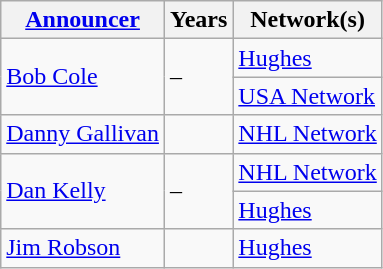<table class="wikitable">
<tr>
<th><a href='#'>Announcer</a></th>
<th>Years</th>
<th>Network(s)</th>
</tr>
<tr>
<td rowspan="2"><a href='#'>Bob Cole</a></td>
<td rowspan="2">–</td>
<td><a href='#'>Hughes</a></td>
</tr>
<tr>
<td><a href='#'>USA Network</a></td>
</tr>
<tr>
<td><a href='#'>Danny Gallivan</a></td>
<td></td>
<td><a href='#'>NHL Network</a></td>
</tr>
<tr>
<td rowspan="2"><a href='#'>Dan Kelly</a></td>
<td rowspan="2">–</td>
<td><a href='#'>NHL Network</a></td>
</tr>
<tr>
<td><a href='#'>Hughes</a></td>
</tr>
<tr>
<td><a href='#'>Jim Robson</a></td>
<td></td>
<td><a href='#'>Hughes</a></td>
</tr>
</table>
